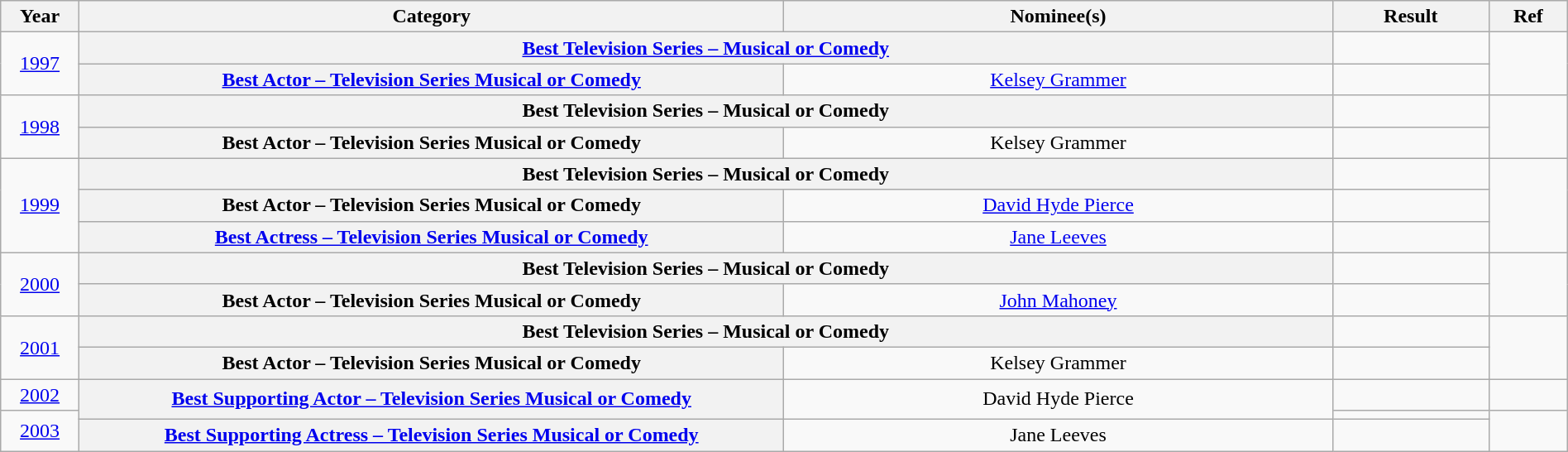<table class="wikitable plainrowheaders" style="font-size: 100%; text-align:center" width=100%>
<tr>
<th scope="col" width="5%">Year</th>
<th scope="col" width="45%">Category</th>
<th scope="col" width="35%">Nominee(s)</th>
<th scope="col" width="10%">Result</th>
<th scope="col" width="5%">Ref</th>
</tr>
<tr>
<td rowspan="2"><a href='#'>1997</a></td>
<th scope="row" style="text-align:center" colspan="2"><a href='#'>Best Television Series – Musical or Comedy</a></th>
<td></td>
<td rowspan="2"></td>
</tr>
<tr>
<th scope="row" style="text-align:center"><a href='#'>Best Actor – Television Series Musical or Comedy</a></th>
<td><a href='#'>Kelsey Grammer</a></td>
<td></td>
</tr>
<tr>
<td rowspan="2"><a href='#'>1998</a></td>
<th scope="row" style="text-align:center" colspan="2">Best Television Series – Musical or Comedy</th>
<td></td>
<td rowspan="2"></td>
</tr>
<tr>
<th scope="row" style="text-align:center">Best Actor – Television Series Musical or Comedy</th>
<td>Kelsey Grammer</td>
<td></td>
</tr>
<tr>
<td rowspan="3"><a href='#'>1999</a></td>
<th scope="row" style="text-align:center" colspan="2">Best Television Series – Musical or Comedy</th>
<td></td>
<td rowspan="3"></td>
</tr>
<tr>
<th scope="row" style="text-align:center">Best Actor – Television Series Musical or Comedy</th>
<td><a href='#'>David Hyde Pierce</a></td>
<td></td>
</tr>
<tr>
<th scope="row" style="text-align:center"><a href='#'>Best Actress – Television Series Musical or Comedy</a></th>
<td><a href='#'>Jane Leeves</a></td>
<td></td>
</tr>
<tr>
<td rowspan="2"><a href='#'>2000</a></td>
<th scope="row" style="text-align:center" colspan="2">Best Television Series – Musical or Comedy</th>
<td></td>
<td rowspan="2"></td>
</tr>
<tr>
<th scope="row" style="text-align:center">Best Actor – Television Series Musical or Comedy</th>
<td><a href='#'>John Mahoney</a></td>
<td></td>
</tr>
<tr>
<td rowspan="2"><a href='#'>2001</a></td>
<th scope="row" style="text-align:center" colspan="2">Best Television Series – Musical or Comedy</th>
<td></td>
<td rowspan="2"></td>
</tr>
<tr>
<th scope="row" style="text-align:center">Best Actor – Television Series Musical or Comedy</th>
<td>Kelsey Grammer</td>
<td></td>
</tr>
<tr>
<td><a href='#'>2002</a></td>
<th scope="row" style="text-align:center" rowspan="2"><a href='#'>Best Supporting Actor – Television Series Musical or Comedy</a></th>
<td rowspan="2">David Hyde Pierce</td>
<td></td>
<td></td>
</tr>
<tr>
<td rowspan="2"><a href='#'>2003</a></td>
<td></td>
<td rowspan="2"></td>
</tr>
<tr>
<th scope="row" style="text-align:center"><a href='#'>Best Supporting Actress – Television Series Musical or Comedy</a></th>
<td>Jane Leeves</td>
<td></td>
</tr>
</table>
